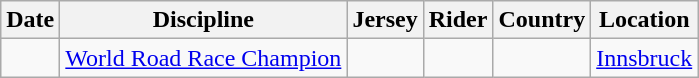<table class="wikitable">
<tr>
<th>Date</th>
<th>Discipline</th>
<th>Jersey</th>
<th>Rider</th>
<th>Country</th>
<th>Location</th>
</tr>
<tr>
<td></td>
<td><a href='#'>World Road Race Champion</a></td>
<td></td>
<td></td>
<td></td>
<td><a href='#'>Innsbruck</a></td>
</tr>
</table>
